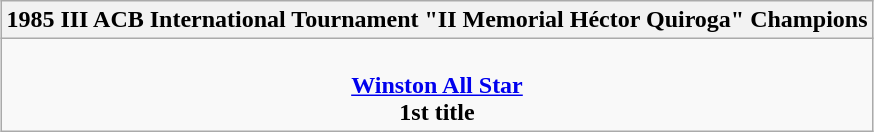<table class=wikitable style="text-align:center; margin:auto">
<tr>
<th>1985 III ACB International Tournament "II Memorial Héctor Quiroga" Champions</th>
</tr>
<tr>
<td><br> <strong><a href='#'>Winston All Star</a></strong> <br> <strong>1st title</strong></td>
</tr>
</table>
